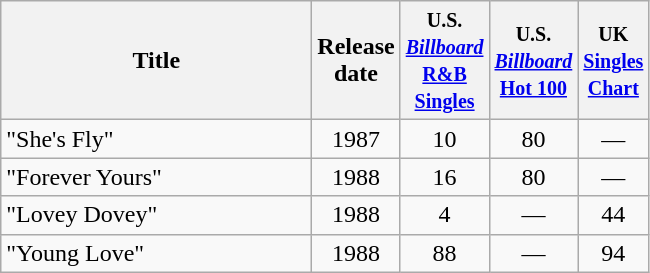<table class="wikitable">
<tr>
<th style="width:200px;">Title</th>
<th>Release<br>date</th>
<th width="35"><small>U.S. <a href='#'><em>Billboard</em> R&B Singles</a></small></th>
<th width="35"><small>U.S. <a href='#'><em>Billboard</em> Hot 100</a></small></th>
<th width="35"><small>UK <a href='#'>Singles Chart</a></small></th>
</tr>
<tr>
<td>"She's Fly"</td>
<td align=center>1987</td>
<td align=center>10</td>
<td align=center>80</td>
<td align=center>—</td>
</tr>
<tr>
<td>"Forever Yours"</td>
<td align=center>1988</td>
<td align=center>16</td>
<td align=center>80</td>
<td align=center>—</td>
</tr>
<tr>
<td>"Lovey Dovey"</td>
<td align=center>1988</td>
<td align=center>4</td>
<td align=center>—</td>
<td align=center>44</td>
</tr>
<tr>
<td>"Young Love"</td>
<td align=center>1988</td>
<td align=center>88</td>
<td align=center>—</td>
<td align=center>94</td>
</tr>
</table>
